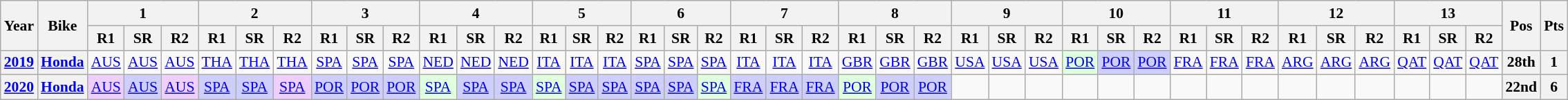<table class="wikitable" style="text-align:center; font-size:90%">
<tr>
<th valign="middle" rowspan=2>Year</th>
<th valign="middle" rowspan=2>Bike</th>
<th colspan=3>1</th>
<th colspan=3>2</th>
<th colspan=3>3</th>
<th colspan=3>4</th>
<th colspan=3>5</th>
<th colspan=3>6</th>
<th colspan=3>7</th>
<th colspan=3>8</th>
<th colspan=3>9</th>
<th colspan=3>10</th>
<th colspan=3>11</th>
<th colspan=3>12</th>
<th colspan=3>13</th>
<th rowspan=2>Pos</th>
<th rowspan=2>Pts</th>
</tr>
<tr>
<th>R1</th>
<th>SR</th>
<th>R2</th>
<th>R1</th>
<th>SR</th>
<th>R2</th>
<th>R1</th>
<th>SR</th>
<th>R2</th>
<th>R1</th>
<th>SR</th>
<th>R2</th>
<th>R1</th>
<th>SR</th>
<th>R2</th>
<th>R1</th>
<th>SR</th>
<th>R2</th>
<th>R1</th>
<th>SR</th>
<th>R2</th>
<th>R1</th>
<th>SR</th>
<th>R2</th>
<th>R1</th>
<th>SR</th>
<th>R2</th>
<th>R1</th>
<th>SR</th>
<th>R2</th>
<th>R1</th>
<th>SR</th>
<th>R2</th>
<th>R1</th>
<th>SR</th>
<th>R2</th>
<th>R1</th>
<th>SR</th>
<th>R2</th>
</tr>
<tr>
<th><a href='#'>2019</a></th>
<th><a href='#'>Honda</a></th>
<td><a href='#'>AUS</a></td>
<td><a href='#'>AUS</a></td>
<td><a href='#'>AUS</a></td>
<td><a href='#'>THA</a></td>
<td><a href='#'>THA</a></td>
<td><a href='#'>THA</a></td>
<td><a href='#'>SPA</a></td>
<td><a href='#'>SPA</a></td>
<td><a href='#'>SPA</a></td>
<td><a href='#'>NED</a></td>
<td><a href='#'>NED</a></td>
<td><a href='#'>NED</a></td>
<td><a href='#'>ITA</a></td>
<td><a href='#'>ITA</a></td>
<td><a href='#'>ITA</a></td>
<td><a href='#'>SPA</a></td>
<td><a href='#'>SPA</a></td>
<td><a href='#'>SPA</a></td>
<td><a href='#'>ITA</a></td>
<td><a href='#'>ITA</a></td>
<td><a href='#'>ITA</a></td>
<td><a href='#'>GBR</a></td>
<td><a href='#'>GBR</a></td>
<td><a href='#'>GBR</a></td>
<td><a href='#'>USA</a></td>
<td><a href='#'>USA</a></td>
<td><a href='#'>USA</a></td>
<td style="background:#dfffdf;"><a href='#'>POR</a><br></td>
<td style="background:#cfcfff;"><a href='#'>POR</a><br></td>
<td style="background:#cfcfff;"><a href='#'>POR</a><br></td>
<td><a href='#'>FRA</a></td>
<td><a href='#'>FRA</a></td>
<td><a href='#'>FRA</a></td>
<td><a href='#'>ARG</a></td>
<td><a href='#'>ARG</a></td>
<td><a href='#'>ARG</a></td>
<td><a href='#'>QAT</a></td>
<td><a href='#'>QAT</a></td>
<td><a href='#'>QAT</a></td>
<th>28th</th>
<th>1</th>
</tr>
<tr>
<th><a href='#'>2020</a></th>
<th><a href='#'>Honda</a></th>
<td style="background:#efcfff;"><a href='#'>AUS</a><br></td>
<td style="background:#cfcfff;"><a href='#'>AUS</a><br></td>
<td style="background:#efcfff;"><a href='#'>AUS</a><br></td>
<td style="background:#cfcfff;"><a href='#'>SPA</a><br></td>
<td style="background:#cfcfff;"><a href='#'>SPA</a><br></td>
<td style="background:#efcfff;"><a href='#'>SPA</a><br></td>
<td style="background:#cfcfff;"><a href='#'>POR</a><br></td>
<td style="background:#cfcfff;"><a href='#'>POR</a><br></td>
<td style="background:#cfcfff;"><a href='#'>POR</a><br></td>
<td style="background:#dfffdf;"><a href='#'>SPA</a><br></td>
<td style="background:#cfcfff;"><a href='#'>SPA</a><br></td>
<td style="background:#cfcfff;"><a href='#'>SPA</a><br></td>
<td style="background:#dfffdf;"><a href='#'>SPA</a><br></td>
<td style="background:#cfcfff;"><a href='#'>SPA</a><br></td>
<td style="background:#cfcfff;"><a href='#'>SPA</a><br></td>
<td style="background:#cfcfff;"><a href='#'>SPA</a><br></td>
<td style="background:#cfcfff;"><a href='#'>SPA</a><br></td>
<td style="background:#dfffdf;"><a href='#'>SPA</a><br></td>
<td style="background:#cfcfff;"><a href='#'>FRA</a><br></td>
<td style="background:#cfcfff;"><a href='#'>FRA</a><br></td>
<td style="background:#cfcfff;"><a href='#'>FRA</a><br></td>
<td style="background:#dfffdf;"><a href='#'>POR</a><br></td>
<td style="background:#cfcfff;"><a href='#'>POR</a><br></td>
<td style="background:#cfcfff;"><a href='#'>POR</a><br></td>
<td></td>
<td></td>
<td></td>
<td></td>
<td></td>
<td></td>
<td></td>
<td></td>
<td></td>
<td></td>
<td></td>
<td></td>
<td></td>
<td></td>
<td></td>
<th>22nd</th>
<th>6</th>
</tr>
</table>
